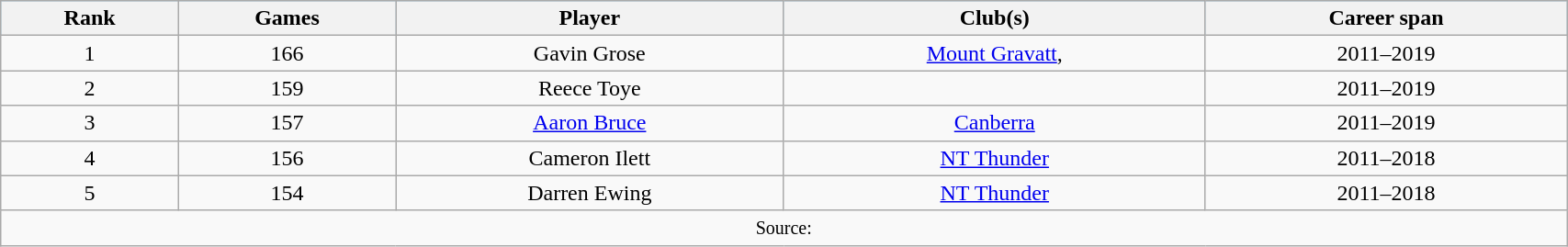<table class="wikitable" style="text-align:center; width:90%;">
<tr style="background:#87cefa;">
<th>Rank</th>
<th>Games</th>
<th>Player</th>
<th>Club(s)</th>
<th>Career span</th>
</tr>
<tr>
<td>1</td>
<td>166</td>
<td>Gavin Grose</td>
<td><a href='#'>Mount Gravatt</a>, </td>
<td>2011–2019</td>
</tr>
<tr>
<td>2</td>
<td>159</td>
<td>Reece Toye</td>
<td></td>
<td>2011–2019</td>
</tr>
<tr>
<td>3</td>
<td>157</td>
<td><a href='#'>Aaron Bruce</a></td>
<td><a href='#'>Canberra</a></td>
<td>2011–2019</td>
</tr>
<tr>
<td>4</td>
<td>156</td>
<td>Cameron Ilett</td>
<td><a href='#'>NT Thunder</a></td>
<td>2011–2018</td>
</tr>
<tr>
<td>5</td>
<td>154</td>
<td>Darren Ewing</td>
<td><a href='#'>NT Thunder</a></td>
<td>2011–2018</td>
</tr>
<tr>
<td colspan=7><small>Source:</small></td>
</tr>
</table>
